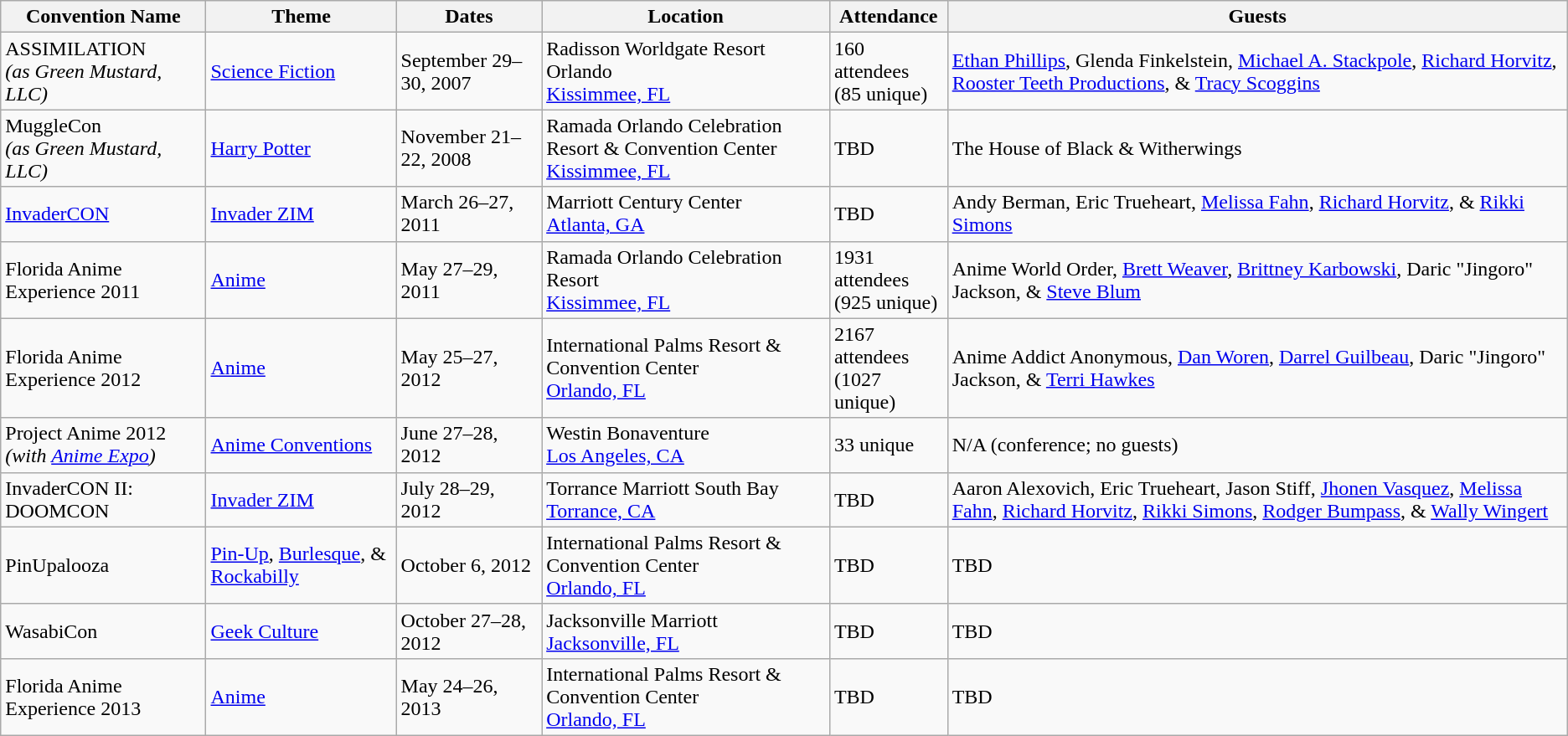<table class="wikitable">
<tr>
<th>Convention Name</th>
<th>Theme</th>
<th>Dates</th>
<th>Location</th>
<th>Attendance</th>
<th>Guests</th>
</tr>
<tr>
<td>ASSIMILATION<br><em>(as Green Mustard, LLC)</em></td>
<td><a href='#'>Science Fiction</a></td>
<td>September 29–30, 2007</td>
<td>Radisson Worldgate Resort Orlando<br><a href='#'>Kissimmee, FL</a></td>
<td>160 attendees<br>(85 unique)</td>
<td><a href='#'>Ethan Phillips</a>, Glenda Finkelstein, <a href='#'>Michael A. Stackpole</a>, <a href='#'>Richard Horvitz</a>, <a href='#'>Rooster Teeth Productions</a>, & <a href='#'>Tracy Scoggins</a></td>
</tr>
<tr>
<td>MuggleCon<br><em>(as Green Mustard, LLC)</em></td>
<td><a href='#'>Harry Potter</a></td>
<td>November 21–22, 2008</td>
<td>Ramada Orlando Celebration Resort & Convention Center<br><a href='#'>Kissimmee, FL</a></td>
<td>TBD</td>
<td>The House of Black & Witherwings</td>
</tr>
<tr>
<td><a href='#'>InvaderCON</a></td>
<td><a href='#'>Invader ZIM</a></td>
<td>March 26–27, 2011</td>
<td>Marriott Century Center<br><a href='#'>Atlanta, GA</a></td>
<td>TBD</td>
<td>Andy Berman, Eric Trueheart, <a href='#'>Melissa Fahn</a>, <a href='#'>Richard Horvitz</a>, & <a href='#'>Rikki Simons</a></td>
</tr>
<tr>
<td>Florida Anime Experience 2011</td>
<td><a href='#'>Anime</a></td>
<td>May 27–29, 2011</td>
<td>Ramada Orlando Celebration Resort<br><a href='#'>Kissimmee, FL</a></td>
<td>1931 attendees<br>(925 unique)</td>
<td>Anime World Order, <a href='#'>Brett Weaver</a>, <a href='#'>Brittney Karbowski</a>, Daric "Jingoro" Jackson, & <a href='#'>Steve Blum</a></td>
</tr>
<tr>
<td>Florida Anime Experience 2012</td>
<td><a href='#'>Anime</a></td>
<td>May 25–27, 2012</td>
<td>International Palms Resort & Convention Center<br><a href='#'>Orlando, FL</a></td>
<td>2167 attendees<br>(1027 unique)</td>
<td>Anime Addict Anonymous, <a href='#'>Dan Woren</a>, <a href='#'>Darrel Guilbeau</a>, Daric "Jingoro" Jackson, & <a href='#'>Terri Hawkes</a></td>
</tr>
<tr>
<td>Project Anime 2012<br><em>(with <a href='#'>Anime Expo</a>)</em></td>
<td><a href='#'>Anime Conventions</a></td>
<td>June 27–28, 2012</td>
<td>Westin Bonaventure<br><a href='#'>Los Angeles, CA</a></td>
<td>33 unique</td>
<td>N/A (conference; no guests)</td>
</tr>
<tr>
<td>InvaderCON II: DOOMCON</td>
<td><a href='#'>Invader ZIM</a></td>
<td>July 28–29, 2012</td>
<td>Torrance Marriott South Bay<br><a href='#'>Torrance, CA</a></td>
<td>TBD</td>
<td>Aaron Alexovich, Eric Trueheart, Jason Stiff, <a href='#'>Jhonen Vasquez</a>, <a href='#'>Melissa Fahn</a>, <a href='#'>Richard Horvitz</a>, <a href='#'>Rikki Simons</a>, <a href='#'>Rodger Bumpass</a>, & <a href='#'>Wally Wingert</a></td>
</tr>
<tr>
<td>PinUpalooza</td>
<td><a href='#'>Pin-Up</a>, <a href='#'>Burlesque</a>, & <a href='#'>Rockabilly</a></td>
<td>October 6, 2012</td>
<td>International Palms Resort & Convention Center<br><a href='#'>Orlando, FL</a></td>
<td>TBD</td>
<td>TBD</td>
</tr>
<tr>
<td>WasabiCon</td>
<td><a href='#'>Geek Culture</a></td>
<td>October 27–28, 2012</td>
<td>Jacksonville Marriott<br><a href='#'>Jacksonville, FL</a></td>
<td>TBD</td>
<td>TBD</td>
</tr>
<tr>
<td>Florida Anime Experience 2013</td>
<td><a href='#'>Anime</a></td>
<td>May 24–26, 2013</td>
<td>International Palms Resort & Convention Center<br><a href='#'>Orlando, FL</a></td>
<td>TBD</td>
<td>TBD</td>
</tr>
</table>
